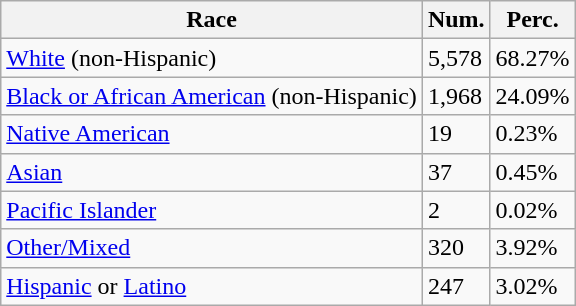<table class="wikitable">
<tr>
<th>Race</th>
<th>Num.</th>
<th>Perc.</th>
</tr>
<tr>
<td><a href='#'>White</a> (non-Hispanic)</td>
<td>5,578</td>
<td>68.27%</td>
</tr>
<tr>
<td><a href='#'>Black or African American</a> (non-Hispanic)</td>
<td>1,968</td>
<td>24.09%</td>
</tr>
<tr>
<td><a href='#'>Native American</a></td>
<td>19</td>
<td>0.23%</td>
</tr>
<tr>
<td><a href='#'>Asian</a></td>
<td>37</td>
<td>0.45%</td>
</tr>
<tr>
<td><a href='#'>Pacific Islander</a></td>
<td>2</td>
<td>0.02%</td>
</tr>
<tr>
<td><a href='#'>Other/Mixed</a></td>
<td>320</td>
<td>3.92%</td>
</tr>
<tr>
<td><a href='#'>Hispanic</a> or <a href='#'>Latino</a></td>
<td>247</td>
<td>3.02%</td>
</tr>
</table>
